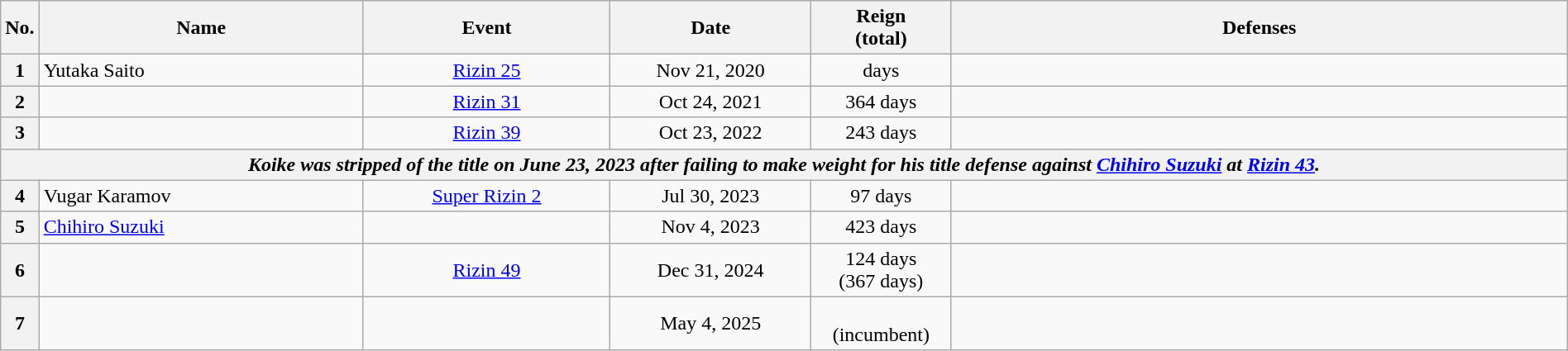<table class="wikitable" style="width:100%; font-size:100%;">
<tr>
<th style= width:1%;">No.</th>
<th style= width:21%;">Name</th>
<th style= width:16%;">Event</th>
<th style=width:13%;">Date</th>
<th style=width:9%;">Reign<br>(total)</th>
<th style= width:49%;">Defenses</th>
</tr>
<tr>
<th>1</th>
<td align=left> Yutaka Saito <br></td>
<td align=center><a href='#'>Rizin 25</a><br></td>
<td align=center>Nov 21, 2020</td>
<td align=center> days</td>
<td align=left></td>
</tr>
<tr>
<th>2</th>
<td align=left></td>
<td align=center><a href='#'>Rizin 31</a><br></td>
<td align=center>Oct 24, 2021</td>
<td align=center>364 days</td>
<td align=left><br></td>
</tr>
<tr>
<th>3</th>
<td align=left></td>
<td align=center><a href='#'>Rizin 39</a><br></td>
<td align=center>Oct 23, 2022</td>
<td align=center>243 days</td>
<td align=left></td>
</tr>
<tr>
<th colspan=6 align=center><em>Koike was stripped of the title on June 23, 2023 after failing to make weight for his title defense against <a href='#'>Chihiro Suzuki</a> at <a href='#'>Rizin 43</a>.</em></th>
</tr>
<tr>
<th>4</th>
<td align=left> Vugar Karamov <br></td>
<td align=center><a href='#'>Super Rizin 2</a><br></td>
<td align=center>Jul 30, 2023</td>
<td align=center>97 days</td>
<td align=left></td>
</tr>
<tr>
<th>5</th>
<td align=left> <a href='#'>Chihiro Suzuki</a></td>
<td align=center><br></td>
<td align=center>Nov 4, 2023</td>
<td align=center>423 days</td>
<td align=left><br></td>
</tr>
<tr>
<th>6</th>
<td align=left></td>
<td align=center><a href='#'>Rizin 49</a><br></td>
<td align=center>Dec 31, 2024</td>
<td align=center>124 days<br>(367 days)</td>
<td></td>
</tr>
<tr>
<th>7</th>
<td align=left></td>
<td align=center><br></td>
<td align=center>May 4, 2025</td>
<td align=center><br> (incumbent)</td>
<td></td>
</tr>
</table>
